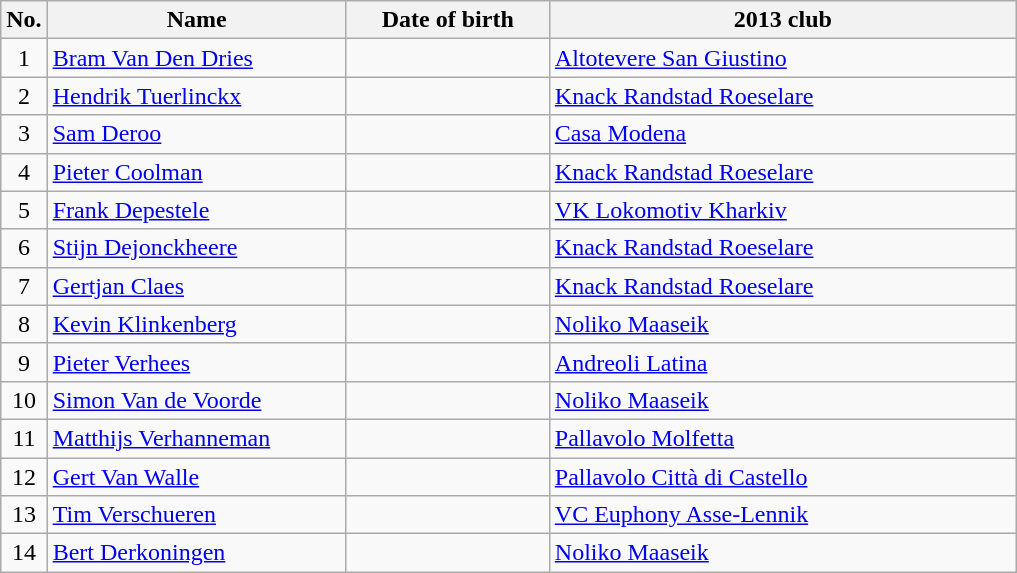<table class="wikitable sortable" style="font-size:100%; text-align:center;">
<tr>
<th>No.</th>
<th style="width:12em">Name</th>
<th style="width:8em">Date of birth</th>
<th style="width:19em">2013 club</th>
</tr>
<tr>
<td>1</td>
<td align=left><a href='#'>Bram Van Den Dries</a></td>
<td align=right></td>
<td align=left> <a href='#'>Altotevere San Giustino</a></td>
</tr>
<tr>
<td>2</td>
<td align=left><a href='#'>Hendrik Tuerlinckx</a></td>
<td align=right></td>
<td align=left> <a href='#'>Knack Randstad Roeselare</a></td>
</tr>
<tr>
<td>3</td>
<td align=left><a href='#'>Sam Deroo</a></td>
<td align=right></td>
<td align=left> <a href='#'>Casa Modena</a></td>
</tr>
<tr>
<td>4</td>
<td align=left><a href='#'>Pieter Coolman</a></td>
<td align=right></td>
<td align=left> <a href='#'>Knack Randstad Roeselare</a></td>
</tr>
<tr>
<td>5</td>
<td align=left><a href='#'>Frank Depestele </a></td>
<td align=right></td>
<td align=left> <a href='#'>VK Lokomotiv Kharkiv</a></td>
</tr>
<tr>
<td>6</td>
<td align=left><a href='#'>Stijn Dejonckheere</a></td>
<td></td>
<td align=left> <a href='#'>Knack Randstad Roeselare</a></td>
</tr>
<tr>
<td>7</td>
<td align=left><a href='#'>Gertjan Claes</a></td>
<td align=right></td>
<td align=left> <a href='#'>Knack Randstad Roeselare</a></td>
</tr>
<tr>
<td>8</td>
<td align=left><a href='#'>Kevin Klinkenberg</a></td>
<td align=right></td>
<td align=left> <a href='#'>Noliko Maaseik</a></td>
</tr>
<tr>
<td>9</td>
<td align=left><a href='#'>Pieter Verhees</a></td>
<td align=right></td>
<td align=left> <a href='#'>Andreoli Latina</a></td>
</tr>
<tr>
<td>10</td>
<td align=left><a href='#'>Simon Van de Voorde</a></td>
<td align=right></td>
<td align=left> <a href='#'>Noliko Maaseik</a></td>
</tr>
<tr>
<td>11</td>
<td align=left><a href='#'>Matthijs Verhanneman</a></td>
<td align=right></td>
<td align=left> <a href='#'>Pallavolo Molfetta</a></td>
</tr>
<tr>
<td>12</td>
<td align=left><a href='#'>Gert Van Walle</a></td>
<td align=right></td>
<td align=left> <a href='#'>Pallavolo Città di Castello</a></td>
</tr>
<tr>
<td>13</td>
<td align=left><a href='#'>Tim Verschueren</a></td>
<td align=right></td>
<td align=left> <a href='#'>VC Euphony Asse-Lennik</a></td>
</tr>
<tr>
<td>14</td>
<td align=left><a href='#'>Bert Derkoningen</a></td>
<td align=right></td>
<td align=left> <a href='#'>Noliko Maaseik</a></td>
</tr>
</table>
